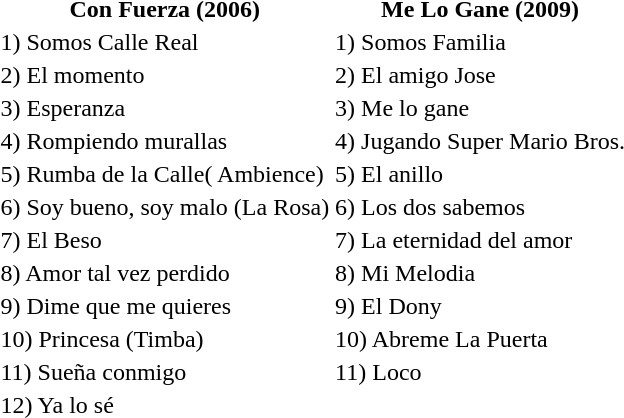<table>
<tr>
<th>Con Fuerza (2006)</th>
<th>Me Lo Gane (2009)</th>
</tr>
<tr>
<td>1) Somos Calle Real</td>
<td>1) Somos Familia</td>
</tr>
<tr>
<td>2) El momento</td>
<td>2) El amigo Jose</td>
</tr>
<tr>
<td>3) Esperanza</td>
<td>3) Me lo gane</td>
</tr>
<tr>
<td>4) Rompiendo murallas</td>
<td>4) Jugando Super Mario Bros.</td>
</tr>
<tr>
<td>5) Rumba de la Calle( Ambience)</td>
<td>5) El anillo</td>
</tr>
<tr>
<td>6) Soy bueno, soy malo (La Rosa)</td>
<td>6) Los dos sabemos</td>
</tr>
<tr>
<td>7) El Beso</td>
<td>7) La eternidad del amor</td>
</tr>
<tr>
<td>8) Amor tal vez perdido</td>
<td>8) Mi Melodia</td>
</tr>
<tr>
<td>9) Dime que me quieres</td>
<td>9) El Dony</td>
</tr>
<tr>
<td>10) Princesa (Timba)</td>
<td>10) Abreme La Puerta</td>
</tr>
<tr>
<td>11) Sueña conmigo</td>
<td>11) Loco</td>
</tr>
<tr>
<td>12) Ya lo sé</td>
<td></td>
</tr>
</table>
